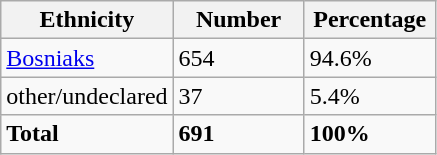<table class="wikitable">
<tr>
<th width="100px">Ethnicity</th>
<th width="80px">Number</th>
<th width="80px">Percentage</th>
</tr>
<tr>
<td><a href='#'>Bosniaks</a></td>
<td>654</td>
<td>94.6%</td>
</tr>
<tr>
<td>other/undeclared</td>
<td>37</td>
<td>5.4%</td>
</tr>
<tr>
<td><strong>Total</strong></td>
<td><strong>691</strong></td>
<td><strong>100%</strong></td>
</tr>
</table>
